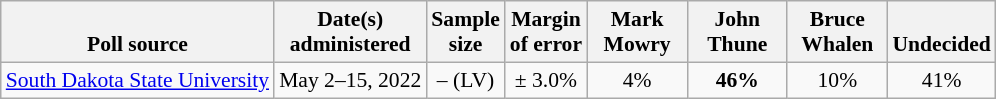<table class="wikitable" style="font-size:90%;text-align:center;">
<tr valign=bottom>
<th>Poll source</th>
<th>Date(s)<br>administered</th>
<th>Sample<br>size</th>
<th>Margin<br>of error</th>
<th style="width:60px;">Mark<br>Mowry</th>
<th style="width:60px;">John<br>Thune</th>
<th style="width:60px;">Bruce<br>Whalen</th>
<th>Undecided</th>
</tr>
<tr>
<td style="text-align:left;"><a href='#'>South Dakota State University</a></td>
<td>May 2–15, 2022</td>
<td>– (LV)</td>
<td>± 3.0%</td>
<td>4%</td>
<td><strong>46%</strong></td>
<td>10%</td>
<td>41%</td>
</tr>
</table>
